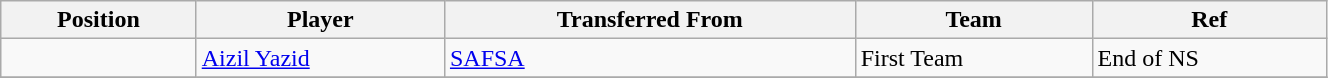<table class="wikitable sortable" style="width:70%; text-align:center; font-size:100%; text-align:left;">
<tr>
<th>Position</th>
<th>Player</th>
<th>Transferred From</th>
<th>Team</th>
<th>Ref</th>
</tr>
<tr>
<td></td>
<td> <a href='#'>Aizil Yazid</a></td>
<td> <a href='#'>SAFSA</a></td>
<td>First Team</td>
<td>End of NS </td>
</tr>
<tr>
</tr>
</table>
